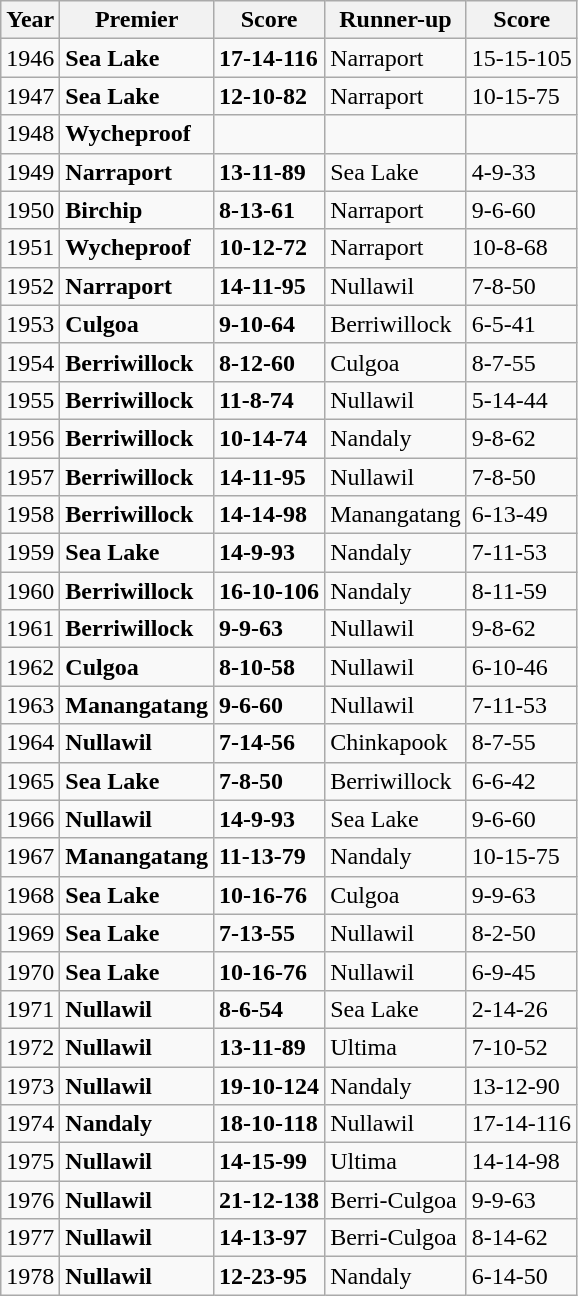<table class="wikitable">
<tr>
<th>Year</th>
<th>Premier</th>
<th>Score</th>
<th>Runner-up</th>
<th>Score</th>
</tr>
<tr>
<td>1946</td>
<td><strong>Sea Lake</strong></td>
<td><strong>17-14-116</strong></td>
<td>Narraport</td>
<td>15-15-105</td>
</tr>
<tr>
<td>1947</td>
<td><strong>Sea Lake</strong></td>
<td><strong>12-10-82</strong></td>
<td>Narraport</td>
<td>10-15-75</td>
</tr>
<tr>
<td>1948</td>
<td><strong>Wycheproof</strong></td>
<td></td>
<td></td>
<td></td>
</tr>
<tr>
<td>1949</td>
<td><strong>Narraport</strong></td>
<td><strong>13-11-89</strong></td>
<td>Sea Lake</td>
<td>4-9-33</td>
</tr>
<tr>
<td>1950</td>
<td><strong>Birchip</strong></td>
<td><strong>8-13-61</strong></td>
<td>Narraport</td>
<td>9-6-60</td>
</tr>
<tr>
<td>1951</td>
<td><strong>Wycheproof</strong></td>
<td><strong>10-12-72</strong></td>
<td>Narraport</td>
<td>10-8-68</td>
</tr>
<tr>
<td>1952</td>
<td><strong>Narraport</strong></td>
<td><strong>14-11-95</strong></td>
<td>Nullawil</td>
<td>7-8-50</td>
</tr>
<tr>
<td>1953</td>
<td><strong>Culgoa</strong></td>
<td><strong>9-10-64</strong></td>
<td>Berriwillock</td>
<td>6-5-41</td>
</tr>
<tr>
<td>1954</td>
<td><strong>Berriwillock</strong></td>
<td><strong>8-12-60</strong></td>
<td>Culgoa</td>
<td>8-7-55</td>
</tr>
<tr>
<td>1955</td>
<td><strong>Berriwillock</strong></td>
<td><strong>11-8-74</strong></td>
<td>Nullawil</td>
<td>5-14-44</td>
</tr>
<tr>
<td>1956</td>
<td><strong>Berriwillock</strong></td>
<td><strong>10-14-74</strong></td>
<td>Nandaly</td>
<td>9-8-62</td>
</tr>
<tr>
<td>1957</td>
<td><strong>Berriwillock</strong></td>
<td><strong>14-11-95</strong></td>
<td>Nullawil</td>
<td>7-8-50</td>
</tr>
<tr>
<td>1958</td>
<td><strong>Berriwillock</strong></td>
<td><strong>14-14-98</strong></td>
<td>Manangatang</td>
<td>6-13-49</td>
</tr>
<tr>
<td>1959</td>
<td><strong>Sea Lake</strong></td>
<td><strong>14-9-93</strong></td>
<td>Nandaly</td>
<td>7-11-53</td>
</tr>
<tr>
<td>1960</td>
<td><strong>Berriwillock</strong></td>
<td><strong>16-10-106</strong></td>
<td>Nandaly</td>
<td>8-11-59</td>
</tr>
<tr>
<td>1961</td>
<td><strong>Berriwillock</strong></td>
<td><strong>9-9-63</strong></td>
<td>Nullawil</td>
<td>9-8-62</td>
</tr>
<tr>
<td>1962</td>
<td><strong>Culgoa</strong></td>
<td><strong>8-10-58</strong></td>
<td>Nullawil</td>
<td>6-10-46</td>
</tr>
<tr>
<td>1963</td>
<td><strong>Manangatang</strong></td>
<td><strong>9-6-60</strong></td>
<td>Nullawil</td>
<td>7-11-53</td>
</tr>
<tr>
<td>1964</td>
<td><strong>Nullawil</strong></td>
<td><strong>7-14-56</strong></td>
<td>Chinkapook</td>
<td>8-7-55</td>
</tr>
<tr>
<td>1965</td>
<td><strong>Sea Lake</strong></td>
<td><strong>7-8-50</strong></td>
<td>Berriwillock</td>
<td>6-6-42</td>
</tr>
<tr>
<td>1966</td>
<td><strong>Nullawil</strong></td>
<td><strong>14-9-93</strong></td>
<td>Sea Lake</td>
<td>9-6-60</td>
</tr>
<tr>
<td>1967</td>
<td><strong>Manangatang</strong></td>
<td><strong>11-13-79</strong></td>
<td>Nandaly</td>
<td>10-15-75</td>
</tr>
<tr>
<td>1968</td>
<td><strong>Sea Lake</strong></td>
<td><strong>10-16-76</strong></td>
<td>Culgoa</td>
<td>9-9-63</td>
</tr>
<tr>
<td>1969</td>
<td><strong>Sea Lake</strong></td>
<td><strong>7-13-55</strong></td>
<td>Nullawil</td>
<td>8-2-50</td>
</tr>
<tr>
<td>1970</td>
<td><strong>Sea Lake</strong></td>
<td><strong>10-16-76</strong></td>
<td>Nullawil</td>
<td>6-9-45</td>
</tr>
<tr>
<td>1971</td>
<td><strong>Nullawil</strong></td>
<td><strong>8-6-54</strong></td>
<td>Sea Lake</td>
<td>2-14-26</td>
</tr>
<tr>
<td>1972</td>
<td><strong>Nullawil</strong></td>
<td><strong>13-11-89</strong></td>
<td>Ultima</td>
<td>7-10-52</td>
</tr>
<tr>
<td>1973</td>
<td><strong>Nullawil</strong></td>
<td><strong>19-10-124</strong></td>
<td>Nandaly</td>
<td>13-12-90</td>
</tr>
<tr>
<td>1974</td>
<td><strong>Nandaly</strong></td>
<td><strong>18-10-118</strong></td>
<td>Nullawil</td>
<td>17-14-116</td>
</tr>
<tr>
<td>1975</td>
<td><strong>Nullawil</strong></td>
<td><strong>14-15-99</strong></td>
<td>Ultima</td>
<td>14-14-98</td>
</tr>
<tr>
<td>1976</td>
<td><strong>Nullawil</strong></td>
<td><strong>21-12-138</strong></td>
<td>Berri-Culgoa</td>
<td>9-9-63</td>
</tr>
<tr>
<td>1977</td>
<td><strong>Nullawil</strong></td>
<td><strong>14-13-97</strong></td>
<td>Berri-Culgoa</td>
<td>8-14-62</td>
</tr>
<tr>
<td>1978</td>
<td><strong>Nullawil</strong></td>
<td><strong>12-23-95</strong></td>
<td>Nandaly</td>
<td>6-14-50</td>
</tr>
</table>
